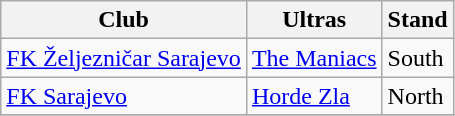<table class="wikitable">
<tr>
<th>Club</th>
<th>Ultras</th>
<th>Stand</th>
</tr>
<tr>
<td style="text-align:left;"><a href='#'>FK Željezničar Sarajevo</a></td>
<td><a href='#'>The Maniacs</a></td>
<td>South</td>
</tr>
<tr>
<td style="text-align:left;"><a href='#'>FK Sarajevo</a></td>
<td><a href='#'>Horde Zla</a></td>
<td>North</td>
</tr>
<tr>
</tr>
</table>
